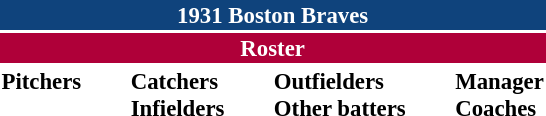<table class="toccolours" style="font-size: 95%;">
<tr>
<th colspan="10" style="background-color: #0f437c; color: white; text-align: center;">1931 Boston Braves</th>
</tr>
<tr>
<td colspan="10" style="background-color:#af0039; color: white; text-align: center;"><strong>Roster</strong></td>
</tr>
<tr>
<td valign="top"><strong>Pitchers</strong><br>









</td>
<td width="25px"></td>
<td valign="top"><strong>Catchers</strong><br>


<strong>Infielders</strong>









</td>
<td width="25px"></td>
<td valign="top"><strong>Outfielders</strong><br>





<strong>Other batters</strong>

</td>
<td width="25px"></td>
<td valign="top"><strong>Manager</strong><br>
<strong>Coaches</strong>
</td>
</tr>
</table>
